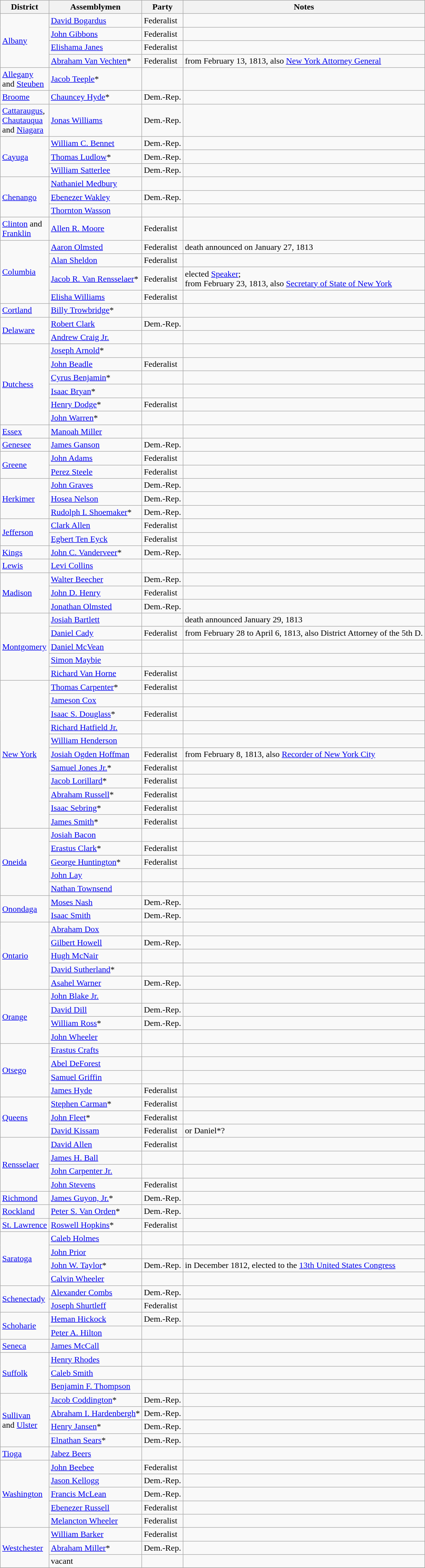<table class=wikitable>
<tr>
<th>District</th>
<th>Assemblymen</th>
<th>Party</th>
<th>Notes</th>
</tr>
<tr>
<td rowspan="4"><a href='#'>Albany</a></td>
<td><a href='#'>David Bogardus</a></td>
<td>Federalist</td>
<td></td>
</tr>
<tr>
<td><a href='#'>John Gibbons</a></td>
<td>Federalist</td>
<td></td>
</tr>
<tr>
<td><a href='#'>Elishama Janes</a></td>
<td>Federalist</td>
<td></td>
</tr>
<tr>
<td><a href='#'>Abraham Van Vechten</a>*</td>
<td>Federalist</td>
<td>from February 13, 1813, also <a href='#'>New York Attorney General</a></td>
</tr>
<tr>
<td><a href='#'>Allegany</a> <br>and <a href='#'>Steuben</a></td>
<td><a href='#'>Jacob Teeple</a>*</td>
<td></td>
<td></td>
</tr>
<tr>
<td><a href='#'>Broome</a></td>
<td><a href='#'>Chauncey Hyde</a>*</td>
<td>Dem.-Rep.</td>
<td></td>
</tr>
<tr>
<td><a href='#'>Cattaraugus</a>, <br><a href='#'>Chautauqua</a> <br>and <a href='#'>Niagara</a></td>
<td><a href='#'>Jonas Williams</a></td>
<td>Dem.-Rep.</td>
<td></td>
</tr>
<tr>
<td rowspan="3"><a href='#'>Cayuga</a></td>
<td><a href='#'>William C. Bennet</a></td>
<td>Dem.-Rep.</td>
<td></td>
</tr>
<tr>
<td><a href='#'>Thomas Ludlow</a>*</td>
<td>Dem.-Rep.</td>
<td></td>
</tr>
<tr>
<td><a href='#'>William Satterlee</a></td>
<td>Dem.-Rep.</td>
<td></td>
</tr>
<tr>
<td rowspan="3"><a href='#'>Chenango</a></td>
<td><a href='#'>Nathaniel Medbury</a></td>
<td></td>
<td></td>
</tr>
<tr>
<td><a href='#'>Ebenezer Wakley</a></td>
<td>Dem.-Rep.</td>
<td></td>
</tr>
<tr>
<td><a href='#'>Thornton Wasson</a></td>
<td></td>
<td></td>
</tr>
<tr>
<td><a href='#'>Clinton</a> and <br><a href='#'>Franklin</a></td>
<td><a href='#'>Allen R. Moore</a></td>
<td>Federalist</td>
<td></td>
</tr>
<tr>
<td rowspan="4"><a href='#'>Columbia</a></td>
<td><a href='#'>Aaron Olmsted</a></td>
<td>Federalist</td>
<td>death announced on January 27, 1813</td>
</tr>
<tr>
<td><a href='#'>Alan Sheldon</a></td>
<td>Federalist</td>
<td></td>
</tr>
<tr>
<td><a href='#'>Jacob R. Van Rensselaer</a>*</td>
<td>Federalist</td>
<td>elected <a href='#'>Speaker</a>; <br>from February 23, 1813, also <a href='#'>Secretary of State of New York</a></td>
</tr>
<tr>
<td><a href='#'>Elisha Williams</a></td>
<td>Federalist</td>
<td></td>
</tr>
<tr>
<td><a href='#'>Cortland</a></td>
<td><a href='#'>Billy Trowbridge</a>*</td>
<td></td>
<td></td>
</tr>
<tr>
<td rowspan="2"><a href='#'>Delaware</a></td>
<td><a href='#'>Robert Clark</a></td>
<td>Dem.-Rep.</td>
<td></td>
</tr>
<tr>
<td><a href='#'>Andrew Craig Jr.</a></td>
<td></td>
<td></td>
</tr>
<tr>
<td rowspan="6"><a href='#'>Dutchess</a></td>
<td><a href='#'>Joseph Arnold</a>*</td>
<td></td>
<td></td>
</tr>
<tr>
<td><a href='#'>John Beadle</a></td>
<td>Federalist</td>
<td></td>
</tr>
<tr>
<td><a href='#'>Cyrus Benjamin</a>*</td>
<td></td>
<td></td>
</tr>
<tr>
<td><a href='#'>Isaac Bryan</a>*</td>
<td></td>
<td></td>
</tr>
<tr>
<td><a href='#'>Henry Dodge</a>*</td>
<td>Federalist</td>
<td></td>
</tr>
<tr>
<td><a href='#'>John Warren</a>*</td>
<td></td>
<td></td>
</tr>
<tr>
<td><a href='#'>Essex</a></td>
<td><a href='#'>Manoah Miller</a></td>
<td></td>
<td></td>
</tr>
<tr>
<td><a href='#'>Genesee</a></td>
<td><a href='#'>James Ganson</a></td>
<td>Dem.-Rep.</td>
<td></td>
</tr>
<tr>
<td rowspan="2"><a href='#'>Greene</a></td>
<td><a href='#'>John Adams</a></td>
<td>Federalist</td>
<td></td>
</tr>
<tr>
<td><a href='#'>Perez Steele</a></td>
<td>Federalist</td>
<td></td>
</tr>
<tr>
<td rowspan="3"><a href='#'>Herkimer</a></td>
<td><a href='#'>John Graves</a></td>
<td>Dem.-Rep.</td>
<td></td>
</tr>
<tr>
<td><a href='#'>Hosea Nelson</a></td>
<td>Dem.-Rep.</td>
<td></td>
</tr>
<tr>
<td><a href='#'>Rudolph I. Shoemaker</a>*</td>
<td>Dem.-Rep.</td>
<td></td>
</tr>
<tr>
<td rowspan="2"><a href='#'>Jefferson</a></td>
<td><a href='#'>Clark Allen</a></td>
<td>Federalist</td>
<td></td>
</tr>
<tr>
<td><a href='#'>Egbert Ten Eyck</a></td>
<td>Federalist</td>
<td></td>
</tr>
<tr>
<td><a href='#'>Kings</a></td>
<td><a href='#'>John C. Vanderveer</a>*</td>
<td>Dem.-Rep.</td>
<td></td>
</tr>
<tr>
<td><a href='#'>Lewis</a></td>
<td><a href='#'>Levi Collins</a></td>
<td></td>
<td></td>
</tr>
<tr>
<td rowspan="3"><a href='#'>Madison</a></td>
<td><a href='#'>Walter Beecher</a></td>
<td>Dem.-Rep.</td>
<td></td>
</tr>
<tr>
<td><a href='#'>John D. Henry</a></td>
<td>Federalist</td>
<td></td>
</tr>
<tr>
<td><a href='#'>Jonathan Olmsted</a></td>
<td>Dem.-Rep.</td>
<td></td>
</tr>
<tr>
<td rowspan="5"><a href='#'>Montgomery</a></td>
<td><a href='#'>Josiah Bartlett</a></td>
<td></td>
<td>death announced January 29, 1813</td>
</tr>
<tr>
<td><a href='#'>Daniel Cady</a></td>
<td>Federalist</td>
<td>from February 28 to April 6, 1813, also District Attorney of the 5th D.</td>
</tr>
<tr>
<td><a href='#'>Daniel McVean</a></td>
<td></td>
<td></td>
</tr>
<tr>
<td><a href='#'>Simon Maybie</a></td>
<td></td>
<td></td>
</tr>
<tr>
<td><a href='#'>Richard Van Horne</a></td>
<td>Federalist</td>
<td></td>
</tr>
<tr>
<td rowspan="11"><a href='#'>New York</a></td>
<td><a href='#'>Thomas Carpenter</a>*</td>
<td>Federalist</td>
<td></td>
</tr>
<tr>
<td><a href='#'>Jameson Cox</a></td>
<td></td>
<td></td>
</tr>
<tr>
<td><a href='#'>Isaac S. Douglass</a>*</td>
<td>Federalist</td>
<td></td>
</tr>
<tr>
<td><a href='#'>Richard Hatfield Jr.</a></td>
<td></td>
<td></td>
</tr>
<tr>
<td><a href='#'>William Henderson</a></td>
<td></td>
<td></td>
</tr>
<tr>
<td><a href='#'>Josiah Ogden Hoffman</a></td>
<td>Federalist</td>
<td>from February 8, 1813, also <a href='#'>Recorder of New York City</a></td>
</tr>
<tr>
<td><a href='#'>Samuel Jones Jr.</a>*</td>
<td>Federalist</td>
<td></td>
</tr>
<tr>
<td><a href='#'>Jacob Lorillard</a>*</td>
<td>Federalist</td>
<td></td>
</tr>
<tr>
<td><a href='#'>Abraham Russell</a>*</td>
<td>Federalist</td>
<td></td>
</tr>
<tr>
<td><a href='#'>Isaac Sebring</a>*</td>
<td>Federalist</td>
<td></td>
</tr>
<tr>
<td><a href='#'>James Smith</a>*</td>
<td>Federalist</td>
<td></td>
</tr>
<tr>
<td rowspan="5"><a href='#'>Oneida</a></td>
<td><a href='#'>Josiah Bacon</a></td>
<td></td>
<td></td>
</tr>
<tr>
<td><a href='#'>Erastus Clark</a>*</td>
<td>Federalist</td>
<td></td>
</tr>
<tr>
<td><a href='#'>George Huntington</a>*</td>
<td>Federalist</td>
<td></td>
</tr>
<tr>
<td><a href='#'>John Lay</a></td>
<td></td>
<td></td>
</tr>
<tr>
<td><a href='#'>Nathan Townsend</a></td>
<td></td>
<td></td>
</tr>
<tr>
<td rowspan="2"><a href='#'>Onondaga</a></td>
<td><a href='#'>Moses Nash</a></td>
<td>Dem.-Rep.</td>
<td></td>
</tr>
<tr>
<td><a href='#'>Isaac Smith</a></td>
<td>Dem.-Rep.</td>
<td></td>
</tr>
<tr>
<td rowspan="5"><a href='#'>Ontario</a></td>
<td><a href='#'>Abraham Dox</a></td>
<td></td>
<td></td>
</tr>
<tr>
<td><a href='#'>Gilbert Howell</a></td>
<td>Dem.-Rep.</td>
<td></td>
</tr>
<tr>
<td><a href='#'>Hugh McNair</a></td>
<td></td>
<td></td>
</tr>
<tr>
<td><a href='#'>David Sutherland</a>*</td>
<td></td>
<td></td>
</tr>
<tr>
<td><a href='#'>Asahel Warner</a></td>
<td>Dem.-Rep.</td>
<td></td>
</tr>
<tr>
<td rowspan="4"><a href='#'>Orange</a></td>
<td><a href='#'>John Blake Jr.</a></td>
<td></td>
<td></td>
</tr>
<tr>
<td><a href='#'>David Dill</a></td>
<td>Dem.-Rep.</td>
<td></td>
</tr>
<tr>
<td><a href='#'>William Ross</a>*</td>
<td>Dem.-Rep.</td>
<td></td>
</tr>
<tr>
<td><a href='#'>John Wheeler</a></td>
<td></td>
<td></td>
</tr>
<tr>
<td rowspan="4"><a href='#'>Otsego</a></td>
<td><a href='#'>Erastus Crafts</a></td>
<td></td>
<td></td>
</tr>
<tr>
<td><a href='#'>Abel DeForest</a></td>
<td></td>
<td></td>
</tr>
<tr>
<td><a href='#'>Samuel Griffin</a></td>
<td></td>
<td></td>
</tr>
<tr>
<td><a href='#'>James Hyde</a></td>
<td>Federalist</td>
<td></td>
</tr>
<tr>
<td rowspan="3"><a href='#'>Queens</a></td>
<td><a href='#'>Stephen Carman</a>*</td>
<td>Federalist</td>
<td></td>
</tr>
<tr>
<td><a href='#'>John Fleet</a>*</td>
<td>Federalist</td>
<td></td>
</tr>
<tr>
<td><a href='#'>David Kissam</a></td>
<td>Federalist</td>
<td>or Daniel*?</td>
</tr>
<tr>
<td rowspan="4"><a href='#'>Rensselaer</a></td>
<td><a href='#'>David Allen</a></td>
<td>Federalist</td>
<td></td>
</tr>
<tr>
<td><a href='#'>James H. Ball</a></td>
<td></td>
<td></td>
</tr>
<tr>
<td><a href='#'>John Carpenter Jr.</a></td>
<td></td>
<td></td>
</tr>
<tr>
<td><a href='#'>John Stevens</a></td>
<td>Federalist</td>
<td></td>
</tr>
<tr>
<td><a href='#'>Richmond</a></td>
<td><a href='#'>James Guyon, Jr.</a>*</td>
<td>Dem.-Rep.</td>
<td></td>
</tr>
<tr>
<td><a href='#'>Rockland</a></td>
<td><a href='#'>Peter S. Van Orden</a>*</td>
<td>Dem.-Rep.</td>
<td></td>
</tr>
<tr>
<td><a href='#'>St. Lawrence</a></td>
<td><a href='#'>Roswell Hopkins</a>*</td>
<td>Federalist</td>
<td></td>
</tr>
<tr>
<td rowspan="4"><a href='#'>Saratoga</a></td>
<td><a href='#'>Caleb Holmes</a></td>
<td></td>
<td></td>
</tr>
<tr>
<td><a href='#'>John Prior</a></td>
<td></td>
<td></td>
</tr>
<tr>
<td><a href='#'>John W. Taylor</a>*</td>
<td>Dem.-Rep.</td>
<td>in December 1812, elected to the <a href='#'>13th United States Congress</a></td>
</tr>
<tr>
<td><a href='#'>Calvin Wheeler</a></td>
<td></td>
<td></td>
</tr>
<tr>
<td rowspan="2"><a href='#'>Schenectady</a></td>
<td><a href='#'>Alexander Combs</a></td>
<td>Dem.-Rep.</td>
<td></td>
</tr>
<tr>
<td><a href='#'>Joseph Shurtleff</a></td>
<td>Federalist</td>
<td></td>
</tr>
<tr>
<td rowspan="2"><a href='#'>Schoharie</a></td>
<td><a href='#'>Heman Hickock</a></td>
<td>Dem.-Rep.</td>
<td></td>
</tr>
<tr>
<td><a href='#'>Peter A. Hilton</a></td>
<td></td>
<td></td>
</tr>
<tr>
<td><a href='#'>Seneca</a></td>
<td><a href='#'>James McCall</a></td>
<td></td>
<td></td>
</tr>
<tr>
<td rowspan="3"><a href='#'>Suffolk</a></td>
<td><a href='#'>Henry Rhodes</a></td>
<td></td>
<td></td>
</tr>
<tr>
<td><a href='#'>Caleb Smith</a></td>
<td></td>
<td></td>
</tr>
<tr>
<td><a href='#'>Benjamin F. Thompson</a></td>
<td></td>
<td></td>
</tr>
<tr>
<td rowspan="4"><a href='#'>Sullivan</a> <br>and <a href='#'>Ulster</a></td>
<td><a href='#'>Jacob Coddington</a>*</td>
<td>Dem.-Rep.</td>
<td></td>
</tr>
<tr>
<td><a href='#'>Abraham I. Hardenbergh</a>*</td>
<td>Dem.-Rep.</td>
<td></td>
</tr>
<tr>
<td><a href='#'>Henry Jansen</a>*</td>
<td>Dem.-Rep.</td>
<td></td>
</tr>
<tr>
<td><a href='#'>Elnathan Sears</a>*</td>
<td>Dem.-Rep.</td>
<td></td>
</tr>
<tr>
<td><a href='#'>Tioga</a></td>
<td><a href='#'>Jabez Beers</a></td>
<td></td>
<td></td>
</tr>
<tr>
<td rowspan="5"><a href='#'>Washington</a></td>
<td><a href='#'>John Beebee</a></td>
<td>Federalist</td>
<td></td>
</tr>
<tr>
<td><a href='#'>Jason Kellogg</a></td>
<td>Dem.-Rep.</td>
<td></td>
</tr>
<tr>
<td><a href='#'>Francis McLean</a></td>
<td>Dem.-Rep.</td>
<td></td>
</tr>
<tr>
<td><a href='#'>Ebenezer Russell</a></td>
<td>Federalist</td>
<td></td>
</tr>
<tr>
<td><a href='#'>Melancton Wheeler</a></td>
<td>Federalist</td>
<td></td>
</tr>
<tr>
<td rowspan="3"><a href='#'>Westchester</a></td>
<td><a href='#'>William Barker</a></td>
<td>Federalist</td>
<td></td>
</tr>
<tr>
<td><a href='#'>Abraham Miller</a>*</td>
<td>Dem.-Rep.</td>
<td></td>
</tr>
<tr>
<td>vacant</td>
<td></td>
<td></td>
</tr>
<tr>
</tr>
</table>
